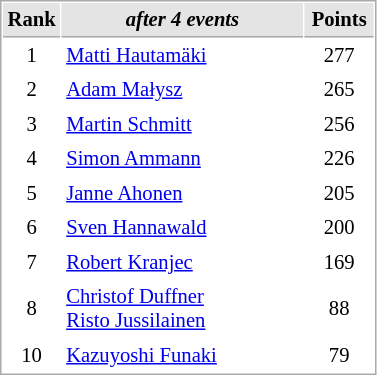<table cellspacing="1" cellpadding="3" style="border:1px solid #AAAAAA;font-size:86%">
<tr bgcolor="#E4E4E4">
<th style="border-bottom:1px solid #AAAAAA" width=10>Rank</th>
<th style="border-bottom:1px solid #AAAAAA" width=155><em>after 4 events</em></th>
<th style="border-bottom:1px solid #AAAAAA" width=40>Points</th>
</tr>
<tr>
<td style="text-align: center;">1</td>
<td> <a href='#'>Matti Hautamäki</a></td>
<td align="center">277</td>
</tr>
<tr>
<td style="text-align: center;">2</td>
<td> <a href='#'>Adam Małysz</a></td>
<td align="center">265</td>
</tr>
<tr>
<td style="text-align: center;">3</td>
<td> <a href='#'>Martin Schmitt</a></td>
<td align="center">256</td>
</tr>
<tr>
<td style="text-align: center;">4</td>
<td> <a href='#'>Simon Ammann</a></td>
<td align="center">226</td>
</tr>
<tr>
<td style="text-align: center;">5</td>
<td> <a href='#'>Janne Ahonen</a></td>
<td align="center">205</td>
</tr>
<tr>
<td style="text-align: center;">6</td>
<td> <a href='#'>Sven Hannawald</a></td>
<td align="center">200</td>
</tr>
<tr>
<td style="text-align: center;">7</td>
<td> <a href='#'>Robert Kranjec</a></td>
<td align="center">169</td>
</tr>
<tr>
<td style="text-align: center;">8</td>
<td> <a href='#'>Christof Duffner</a><br> <a href='#'>Risto Jussilainen</a></td>
<td align="center">88</td>
</tr>
<tr>
<td style="text-align: center;">10</td>
<td> <a href='#'>Kazuyoshi Funaki</a></td>
<td align="center">79</td>
</tr>
</table>
